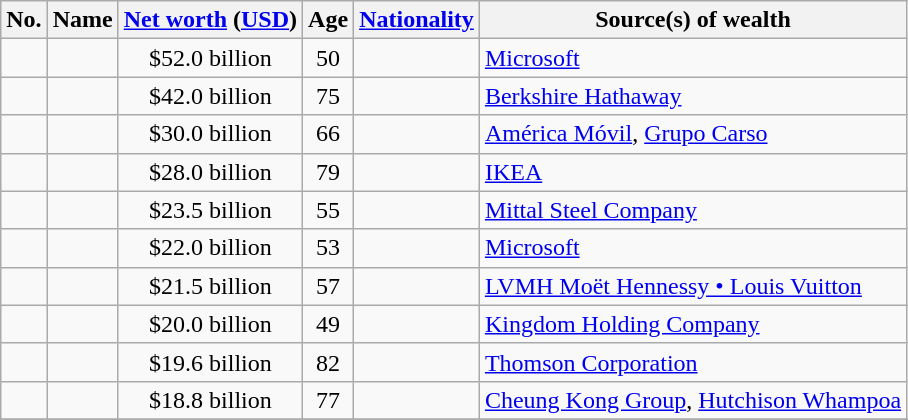<table class="wikitable sortable">
<tr>
<th>No.</th>
<th>Name</th>
<th><a href='#'>Net worth</a> (<a href='#'>USD</a>)</th>
<th>Age</th>
<th><a href='#'>Nationality</a></th>
<th>Source(s) of wealth</th>
</tr>
<tr>
<td style="text-align:center;"> </td>
<td></td>
<td style="text-align:center;">$52.0 billion </td>
<td style="text-align:center;">50</td>
<td></td>
<td><a href='#'>Microsoft</a></td>
</tr>
<tr>
<td style="text-align:center;"> </td>
<td></td>
<td style="text-align:center;">$42.0 billion </td>
<td style="text-align:center;">75</td>
<td></td>
<td><a href='#'>Berkshire Hathaway</a></td>
</tr>
<tr>
<td style="text-align:center;"> </td>
<td></td>
<td style="text-align:center;">$30.0 billion </td>
<td style="text-align:center;">66</td>
<td></td>
<td><a href='#'>América Móvil</a>, <a href='#'>Grupo Carso</a></td>
</tr>
<tr>
<td style="text-align:center;"> </td>
<td></td>
<td style="text-align:center;">$28.0 billion </td>
<td style="text-align:center;">79</td>
<td></td>
<td><a href='#'>IKEA</a></td>
</tr>
<tr>
<td style="text-align:center;"> </td>
<td></td>
<td style="text-align:center;">$23.5 billion </td>
<td style="text-align:center;">55</td>
<td></td>
<td><a href='#'>Mittal Steel Company</a></td>
</tr>
<tr>
<td style="text-align:center;"> </td>
<td></td>
<td style="text-align:center;">$22.0 billion </td>
<td style="text-align:center;">53</td>
<td></td>
<td><a href='#'>Microsoft</a></td>
</tr>
<tr>
<td style="text-align:center;"> </td>
<td></td>
<td style="text-align:center;">$21.5 billion </td>
<td style="text-align:center;">57</td>
<td></td>
<td><a href='#'>LVMH Moët Hennessy • Louis Vuitton</a></td>
</tr>
<tr>
<td style="text-align:center;"> </td>
<td></td>
<td style="text-align:center;">$20.0 billion </td>
<td style="text-align:center;">49</td>
<td></td>
<td><a href='#'>Kingdom Holding Company</a></td>
</tr>
<tr>
<td style="text-align:center;"> </td>
<td></td>
<td style="text-align:center;">$19.6 billion </td>
<td style="text-align:center;">82</td>
<td></td>
<td><a href='#'>Thomson Corporation</a></td>
</tr>
<tr>
<td style="text-align:center;"> </td>
<td></td>
<td style="text-align:center;">$18.8 billion </td>
<td style="text-align:center;">77</td>
<td></td>
<td><a href='#'>Cheung Kong Group</a>, <a href='#'>Hutchison Whampoa</a></td>
</tr>
<tr>
</tr>
</table>
